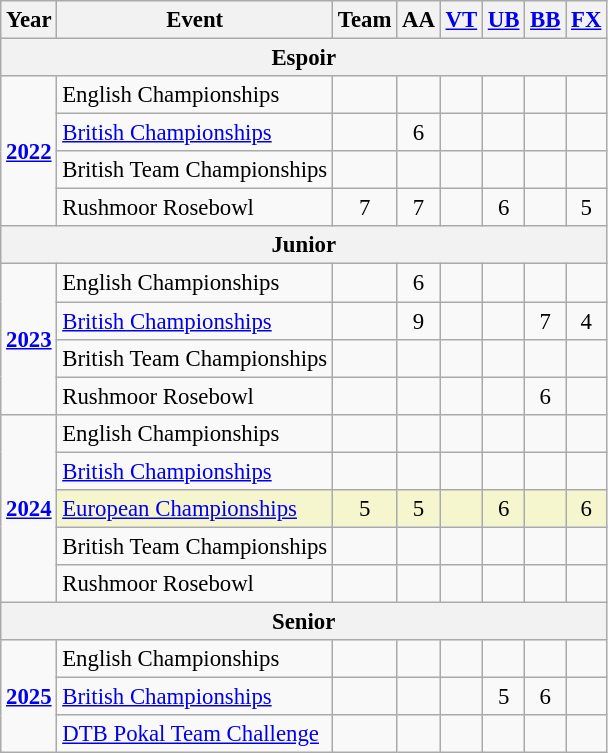<table class="wikitable" style="text-align:center; font-size:95%;">
<tr>
<th>Year</th>
<th>Event</th>
<th>Team</th>
<th>AA</th>
<th><a href='#'>VT</a></th>
<th><a href='#'>UB</a></th>
<th><a href='#'>BB</a></th>
<th><a href='#'>FX</a></th>
</tr>
<tr>
<th colspan="8"><strong>Espoir</strong></th>
</tr>
<tr>
<td rowspan="4"><strong><a href='#'>2022</a></strong></td>
<td align="left">English Championships</td>
<td></td>
<td></td>
<td></td>
<td></td>
<td></td>
<td></td>
</tr>
<tr>
<td align=left><a href='#'>British Championships</a></td>
<td></td>
<td>6</td>
<td></td>
<td></td>
<td></td>
<td></td>
</tr>
<tr>
<td align=left>British Team Championships</td>
<td></td>
<td></td>
<td></td>
<td></td>
<td></td>
<td></td>
</tr>
<tr>
<td align=left>Rushmoor Rosebowl</td>
<td>7</td>
<td>7</td>
<td></td>
<td>6</td>
<td></td>
<td>5</td>
</tr>
<tr>
<th colspan="8"><strong>Junior</strong></th>
</tr>
<tr>
<td rowspan="4"><strong><a href='#'>2023</a></strong></td>
<td align="left">English Championships</td>
<td></td>
<td>6</td>
<td></td>
<td></td>
<td></td>
<td></td>
</tr>
<tr>
<td align=left><a href='#'>British Championships</a></td>
<td></td>
<td>9</td>
<td></td>
<td></td>
<td>7</td>
<td>4</td>
</tr>
<tr>
<td align=left>British Team Championships</td>
<td></td>
<td></td>
<td></td>
<td></td>
<td></td>
<td></td>
</tr>
<tr>
<td align=left>Rushmoor Rosebowl</td>
<td></td>
<td></td>
<td></td>
<td></td>
<td>6</td>
<td></td>
</tr>
<tr>
<td rowspan="5"><strong><a href='#'>2024</a></strong></td>
<td align="left">English Championships</td>
<td></td>
<td></td>
<td></td>
<td></td>
<td></td>
<td></td>
</tr>
<tr>
<td align="left"><a href='#'>British Championships</a></td>
<td></td>
<td></td>
<td></td>
<td></td>
<td></td>
<td></td>
</tr>
<tr bgcolor="#F5F6CE">
<td align=left><a href='#'>European Championships</a></td>
<td>5</td>
<td>5</td>
<td></td>
<td>6</td>
<td></td>
<td>6</td>
</tr>
<tr>
<td align=left>British Team Championships</td>
<td></td>
<td></td>
<td></td>
<td></td>
<td></td>
<td></td>
</tr>
<tr>
<td align=left>Rushmoor Rosebowl</td>
<td></td>
<td></td>
<td></td>
<td></td>
<td></td>
<td></td>
</tr>
<tr>
<th colspan="8"><strong>Senior</strong></th>
</tr>
<tr>
<td rowspan="3"><strong><a href='#'>2025</a></strong></td>
<td align="left">English Championships</td>
<td></td>
<td></td>
<td></td>
<td></td>
<td></td>
<td></td>
</tr>
<tr>
<td align="left"><a href='#'>British Championships</a></td>
<td></td>
<td></td>
<td></td>
<td>5</td>
<td>6</td>
<td></td>
</tr>
<tr>
<td align=left><a href='#'>DTB Pokal Team Challenge</a></td>
<td></td>
<td></td>
<td></td>
<td></td>
<td></td>
<td></td>
</tr>
</table>
